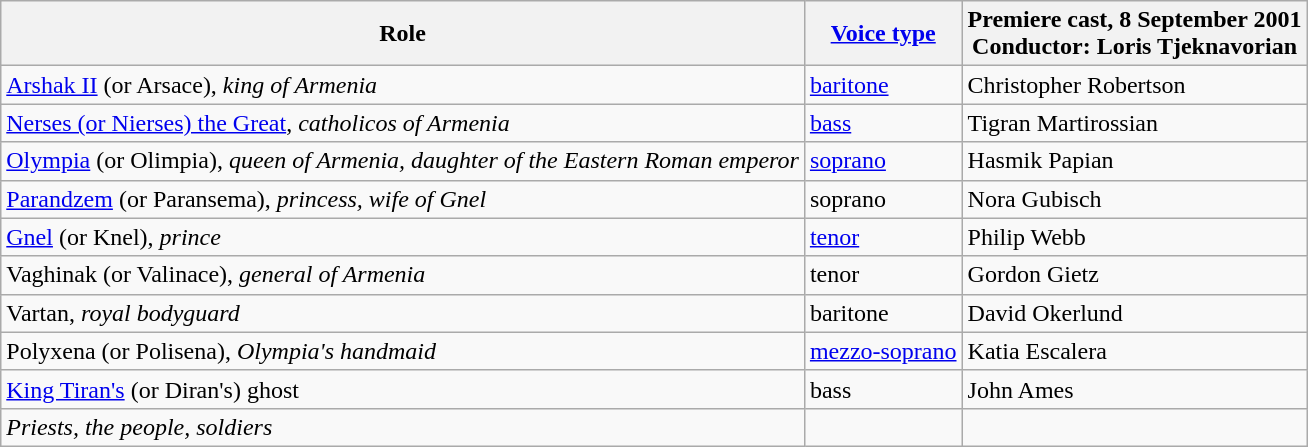<table class="wikitable">
<tr>
<th>Role</th>
<th><a href='#'>Voice type</a></th>
<th>Premiere cast, 8 September 2001<br>Conductor: Loris Tjeknavorian</th>
</tr>
<tr>
<td><a href='#'>Arshak II</a> (or Arsace), <em>king of Armenia</em></td>
<td><a href='#'>baritone</a></td>
<td>Christopher Robertson</td>
</tr>
<tr>
<td><a href='#'>Nerses (or Nierses) the Great</a>, <em>catholicos of Armenia</em></td>
<td><a href='#'>bass</a></td>
<td>Tigran Martirossian</td>
</tr>
<tr>
<td><a href='#'>Olympia</a> (or Olimpia), <em>queen of Armenia, daughter of the Eastern Roman emperor</em></td>
<td><a href='#'>soprano</a></td>
<td>Hasmik Papian</td>
</tr>
<tr>
<td><a href='#'>Parandzem</a> (or Paransema), <em>princess, wife of Gnel</em></td>
<td>soprano</td>
<td>Nora Gubisch</td>
</tr>
<tr>
<td><a href='#'>Gnel</a> (or Knel), <em>prince</em></td>
<td><a href='#'>tenor</a></td>
<td>Philip Webb</td>
</tr>
<tr>
<td>Vaghinak (or Valinace), <em>general of Armenia</em></td>
<td>tenor</td>
<td>Gordon Gietz</td>
</tr>
<tr>
<td>Vartan, <em>royal bodyguard</em></td>
<td>baritone</td>
<td>David Okerlund</td>
</tr>
<tr>
<td>Polyxena (or Polisena), <em>Olympia's handmaid</em></td>
<td><a href='#'>mezzo-soprano</a></td>
<td>Katia Escalera</td>
</tr>
<tr>
<td><a href='#'>King Tiran's</a> (or Diran's) ghost</td>
<td>bass</td>
<td>John Ames</td>
</tr>
<tr>
<td><em>Priests, the people, soldiers</em></td>
<td></td>
<td></td>
</tr>
</table>
